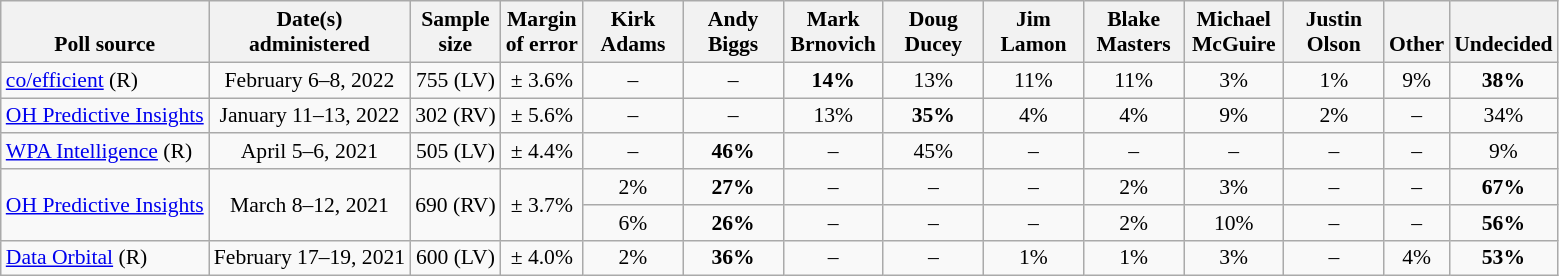<table class="wikitable" style="font-size:90%;text-align:center;">
<tr valign=bottom>
<th>Poll source</th>
<th>Date(s)<br>administered</th>
<th>Sample<br>size</th>
<th>Margin<br>of error</th>
<th style="width:60px;">Kirk<br>Adams</th>
<th style="width:60px;">Andy<br>Biggs</th>
<th style="width:60px;">Mark<br>Brnovich</th>
<th style="width:60px;">Doug<br>Ducey</th>
<th style="width:60px;">Jim<br>Lamon</th>
<th style="width:60px;">Blake<br>Masters</th>
<th style="width:60px;">Michael<br>McGuire</th>
<th style="width:60px;">Justin<br>Olson</th>
<th>Other</th>
<th>Undecided</th>
</tr>
<tr>
<td style="text-align:left;"><a href='#'>co/efficient</a> (R)</td>
<td>February 6–8, 2022</td>
<td>755 (LV)</td>
<td>± 3.6%</td>
<td>–</td>
<td>–</td>
<td><strong>14%</strong></td>
<td>13%</td>
<td>11%</td>
<td>11%</td>
<td>3%</td>
<td>1%</td>
<td>9%</td>
<td><strong>38%</strong></td>
</tr>
<tr>
<td style="text-align:left;"><a href='#'>OH Predictive Insights</a></td>
<td>January 11–13, 2022</td>
<td>302 (RV)</td>
<td>± 5.6%</td>
<td>–</td>
<td>–</td>
<td>13%</td>
<td><strong>35%</strong></td>
<td>4%</td>
<td>4%</td>
<td>9%</td>
<td>2%</td>
<td>–</td>
<td>34%</td>
</tr>
<tr>
<td style="text-align:left;"><a href='#'>WPA Intelligence</a> (R)</td>
<td>April 5–6, 2021</td>
<td>505 (LV)</td>
<td>± 4.4%</td>
<td>–</td>
<td><strong>46%</strong></td>
<td>–</td>
<td>45%</td>
<td>–</td>
<td>–</td>
<td>–</td>
<td>–</td>
<td>–</td>
<td>9%</td>
</tr>
<tr>
<td rowspan=2 style="text-align:left;"><a href='#'>OH Predictive Insights</a></td>
<td rowspan=2>March 8–12, 2021</td>
<td rowspan=2>690 (RV)</td>
<td rowspan=2>± 3.7%</td>
<td>2%</td>
<td><strong>27%</strong></td>
<td>–</td>
<td>–</td>
<td>–</td>
<td>2%</td>
<td>3%</td>
<td>–</td>
<td>–</td>
<td><strong>67%</strong></td>
</tr>
<tr>
<td>6%</td>
<td><strong>26%</strong></td>
<td>–</td>
<td>–</td>
<td>–</td>
<td>2%</td>
<td>10%</td>
<td>–</td>
<td>–</td>
<td><strong>56%</strong></td>
</tr>
<tr>
<td style="text-align:left;"><a href='#'>Data Orbital</a> (R)</td>
<td>February 17–19, 2021</td>
<td>600 (LV)</td>
<td>± 4.0%</td>
<td>2%</td>
<td><strong>36%</strong></td>
<td>–</td>
<td>–</td>
<td>1%</td>
<td>1%</td>
<td>3%</td>
<td>–</td>
<td>4%</td>
<td><strong>53%</strong></td>
</tr>
</table>
